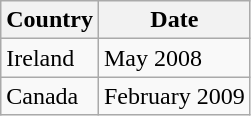<table class="wikitable">
<tr>
<th>Country</th>
<th>Date</th>
</tr>
<tr>
<td>Ireland</td>
<td>May 2008</td>
</tr>
<tr>
<td>Canada</td>
<td>February 2009</td>
</tr>
</table>
